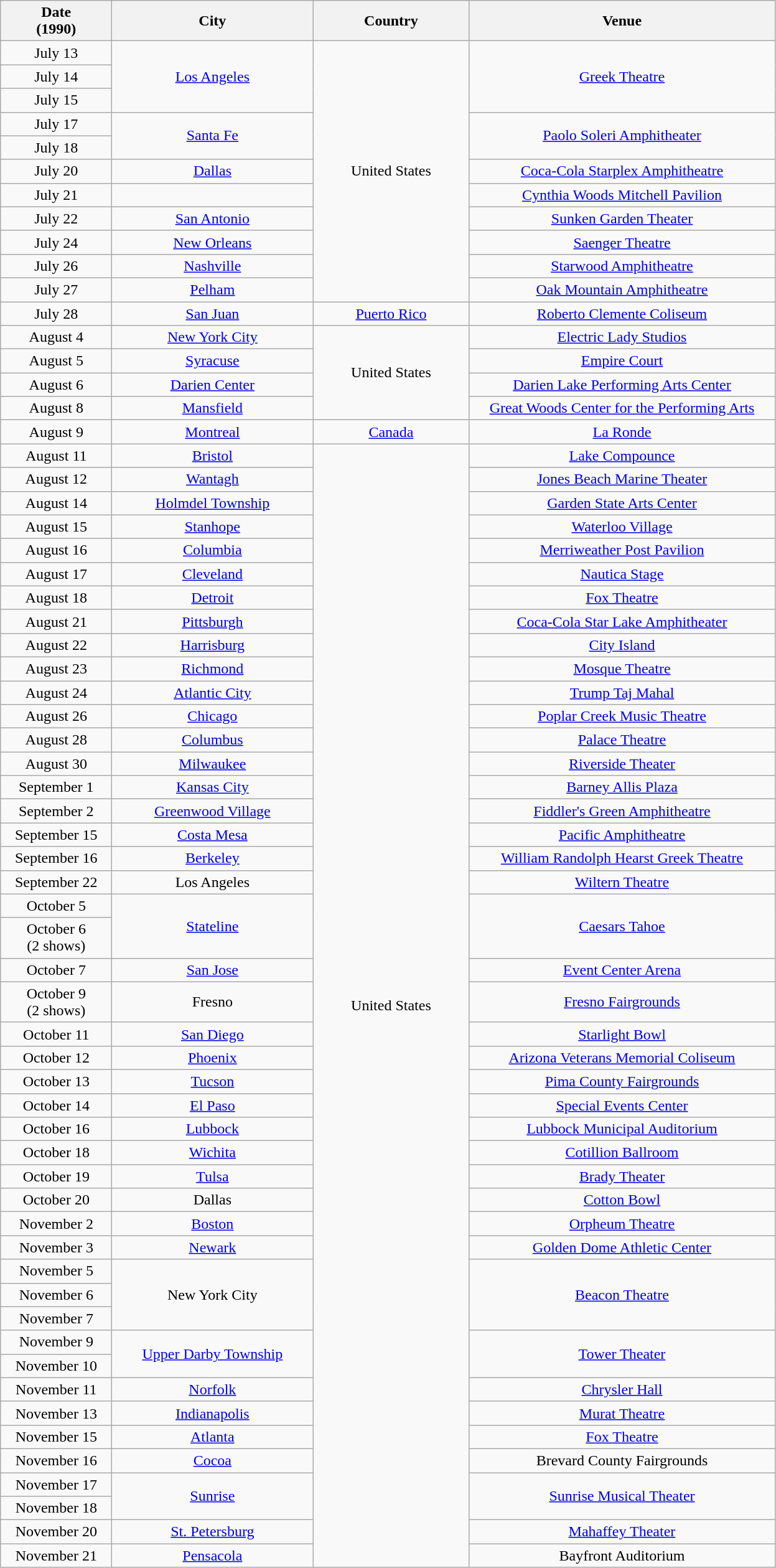<table class="wikitable sortable plainrowheaders" style="text-align:center;">
<tr>
<th scope="col" style="width:7em;">Date<br>(1990)</th>
<th scope="col" style="width:13em;">City</th>
<th scope="col" style="width:10em;">Country</th>
<th scope="col" style="width:20em;">Venue</th>
</tr>
<tr>
<td>July 13</td>
<td rowspan="3"><a href='#'>Los Angeles</a></td>
<td rowspan="11">United States</td>
<td rowspan="3"><a href='#'>Greek Theatre</a></td>
</tr>
<tr>
<td>July 14</td>
</tr>
<tr>
<td>July 15</td>
</tr>
<tr>
<td>July 17</td>
<td rowspan="2"><a href='#'>Santa Fe</a></td>
<td rowspan="2"><a href='#'>Paolo Soleri Amphitheater</a></td>
</tr>
<tr>
<td>July 18</td>
</tr>
<tr>
<td>July 20</td>
<td><a href='#'>Dallas</a></td>
<td><a href='#'>Coca-Cola Starplex Amphitheatre</a></td>
</tr>
<tr>
<td>July 21</td>
<td></td>
<td><a href='#'>Cynthia Woods Mitchell Pavilion</a></td>
</tr>
<tr>
<td>July 22</td>
<td><a href='#'>San Antonio</a></td>
<td><a href='#'>Sunken Garden Theater</a></td>
</tr>
<tr>
<td>July 24</td>
<td><a href='#'>New Orleans</a></td>
<td><a href='#'>Saenger Theatre</a></td>
</tr>
<tr>
<td>July 26</td>
<td><a href='#'>Nashville</a></td>
<td><a href='#'>Starwood Amphitheatre</a></td>
</tr>
<tr>
<td>July 27</td>
<td><a href='#'>Pelham</a></td>
<td><a href='#'>Oak Mountain Amphitheatre</a></td>
</tr>
<tr>
<td>July 28</td>
<td><a href='#'>San Juan</a></td>
<td><a href='#'>Puerto Rico</a></td>
<td><a href='#'>Roberto Clemente Coliseum</a></td>
</tr>
<tr>
<td>August 4</td>
<td><a href='#'>New York City</a></td>
<td rowspan="4">United States</td>
<td><a href='#'>Electric Lady Studios</a></td>
</tr>
<tr>
<td>August 5</td>
<td><a href='#'>Syracuse</a></td>
<td><a href='#'>Empire Court</a></td>
</tr>
<tr>
<td>August 6</td>
<td><a href='#'>Darien Center</a></td>
<td><a href='#'>Darien Lake Performing Arts Center</a></td>
</tr>
<tr>
<td>August 8</td>
<td><a href='#'>Mansfield</a></td>
<td><a href='#'>Great Woods Center for the Performing Arts</a></td>
</tr>
<tr>
<td>August 9</td>
<td><a href='#'>Montreal</a></td>
<td><a href='#'>Canada</a></td>
<td><a href='#'>La Ronde</a></td>
</tr>
<tr>
<td>August 11</td>
<td><a href='#'>Bristol</a></td>
<td rowspan="46">United States</td>
<td><a href='#'>Lake Compounce</a></td>
</tr>
<tr>
<td>August 12</td>
<td><a href='#'>Wantagh</a></td>
<td><a href='#'>Jones Beach Marine Theater</a></td>
</tr>
<tr>
<td>August 14</td>
<td><a href='#'>Holmdel Township</a></td>
<td><a href='#'>Garden State Arts Center</a></td>
</tr>
<tr>
<td>August 15</td>
<td><a href='#'>Stanhope</a></td>
<td><a href='#'>Waterloo Village</a></td>
</tr>
<tr>
<td>August 16</td>
<td><a href='#'>Columbia</a></td>
<td><a href='#'>Merriweather Post Pavilion</a></td>
</tr>
<tr>
<td>August 17</td>
<td><a href='#'>Cleveland</a></td>
<td><a href='#'>Nautica Stage</a></td>
</tr>
<tr>
<td>August 18</td>
<td><a href='#'>Detroit</a></td>
<td><a href='#'>Fox Theatre</a></td>
</tr>
<tr>
<td>August 21</td>
<td><a href='#'>Pittsburgh</a></td>
<td><a href='#'>Coca-Cola Star Lake Amphitheater</a></td>
</tr>
<tr>
<td>August 22</td>
<td><a href='#'>Harrisburg</a></td>
<td><a href='#'>City Island</a></td>
</tr>
<tr>
<td>August 23</td>
<td><a href='#'>Richmond</a></td>
<td><a href='#'>Mosque Theatre</a></td>
</tr>
<tr>
<td>August 24</td>
<td><a href='#'>Atlantic City</a></td>
<td><a href='#'>Trump Taj Mahal</a></td>
</tr>
<tr>
<td>August 26</td>
<td><a href='#'>Chicago</a></td>
<td><a href='#'>Poplar Creek Music Theatre</a></td>
</tr>
<tr>
<td>August 28</td>
<td><a href='#'>Columbus</a></td>
<td><a href='#'>Palace Theatre</a></td>
</tr>
<tr>
<td>August 30</td>
<td><a href='#'>Milwaukee</a></td>
<td><a href='#'>Riverside Theater</a></td>
</tr>
<tr>
<td>September 1</td>
<td><a href='#'>Kansas City</a></td>
<td><a href='#'>Barney Allis Plaza</a></td>
</tr>
<tr>
<td>September 2</td>
<td><a href='#'>Greenwood Village</a></td>
<td><a href='#'>Fiddler's Green Amphitheatre</a></td>
</tr>
<tr>
<td>September 15</td>
<td><a href='#'>Costa Mesa</a></td>
<td><a href='#'>Pacific Amphitheatre</a></td>
</tr>
<tr>
<td>September 16</td>
<td><a href='#'>Berkeley</a></td>
<td><a href='#'>William Randolph Hearst Greek Theatre</a></td>
</tr>
<tr>
<td>September 22</td>
<td>Los Angeles</td>
<td><a href='#'>Wiltern Theatre</a></td>
</tr>
<tr>
<td>October 5</td>
<td rowspan="2"><a href='#'>Stateline</a></td>
<td rowspan="2"><a href='#'>Caesars Tahoe</a></td>
</tr>
<tr>
<td>October 6<br>(2 shows)</td>
</tr>
<tr>
<td>October 7</td>
<td><a href='#'>San Jose</a></td>
<td><a href='#'>Event Center Arena</a></td>
</tr>
<tr>
<td>October 9<br>(2 shows)</td>
<td>Fresno</td>
<td><a href='#'>Fresno Fairgrounds</a></td>
</tr>
<tr>
<td>October 11</td>
<td><a href='#'>San Diego</a></td>
<td><a href='#'>Starlight Bowl</a></td>
</tr>
<tr>
<td>October 12</td>
<td><a href='#'>Phoenix</a></td>
<td><a href='#'>Arizona Veterans Memorial Coliseum</a></td>
</tr>
<tr>
<td>October 13</td>
<td><a href='#'>Tucson</a></td>
<td><a href='#'>Pima County Fairgrounds</a></td>
</tr>
<tr>
<td>October 14</td>
<td><a href='#'>El Paso</a></td>
<td><a href='#'>Special Events Center</a></td>
</tr>
<tr>
<td>October 16</td>
<td><a href='#'>Lubbock</a></td>
<td><a href='#'>Lubbock Municipal Auditorium</a></td>
</tr>
<tr>
<td>October 18</td>
<td><a href='#'>Wichita</a></td>
<td><a href='#'>Cotillion Ballroom</a></td>
</tr>
<tr>
<td>October 19</td>
<td><a href='#'>Tulsa</a></td>
<td><a href='#'>Brady Theater</a></td>
</tr>
<tr>
<td>October 20</td>
<td>Dallas</td>
<td><a href='#'>Cotton Bowl</a></td>
</tr>
<tr>
<td>November 2</td>
<td><a href='#'>Boston</a></td>
<td><a href='#'>Orpheum Theatre</a></td>
</tr>
<tr>
<td>November 3</td>
<td><a href='#'>Newark</a></td>
<td><a href='#'>Golden Dome Athletic Center</a></td>
</tr>
<tr>
<td>November 5</td>
<td rowspan="3">New York City</td>
<td rowspan="3"><a href='#'>Beacon Theatre</a></td>
</tr>
<tr>
<td>November 6</td>
</tr>
<tr>
<td>November 7</td>
</tr>
<tr>
<td>November 9</td>
<td rowspan="2"><a href='#'>Upper Darby Township</a></td>
<td rowspan="2"><a href='#'>Tower Theater</a></td>
</tr>
<tr>
<td>November 10</td>
</tr>
<tr>
<td>November 11</td>
<td><a href='#'>Norfolk</a></td>
<td><a href='#'>Chrysler Hall</a></td>
</tr>
<tr>
<td>November 13</td>
<td><a href='#'>Indianapolis</a></td>
<td><a href='#'>Murat Theatre</a></td>
</tr>
<tr>
<td>November 15</td>
<td><a href='#'>Atlanta</a></td>
<td><a href='#'>Fox Theatre</a></td>
</tr>
<tr>
<td>November 16</td>
<td><a href='#'>Cocoa</a></td>
<td>Brevard County Fairgrounds</td>
</tr>
<tr>
<td>November 17</td>
<td rowspan="2"><a href='#'>Sunrise</a></td>
<td rowspan="2"><a href='#'>Sunrise Musical Theater</a></td>
</tr>
<tr>
<td>November 18</td>
</tr>
<tr>
<td>November 20</td>
<td><a href='#'>St. Petersburg</a></td>
<td><a href='#'>Mahaffey Theater</a></td>
</tr>
<tr>
<td>November 21</td>
<td><a href='#'>Pensacola</a></td>
<td>Bayfront Auditorium</td>
</tr>
</table>
